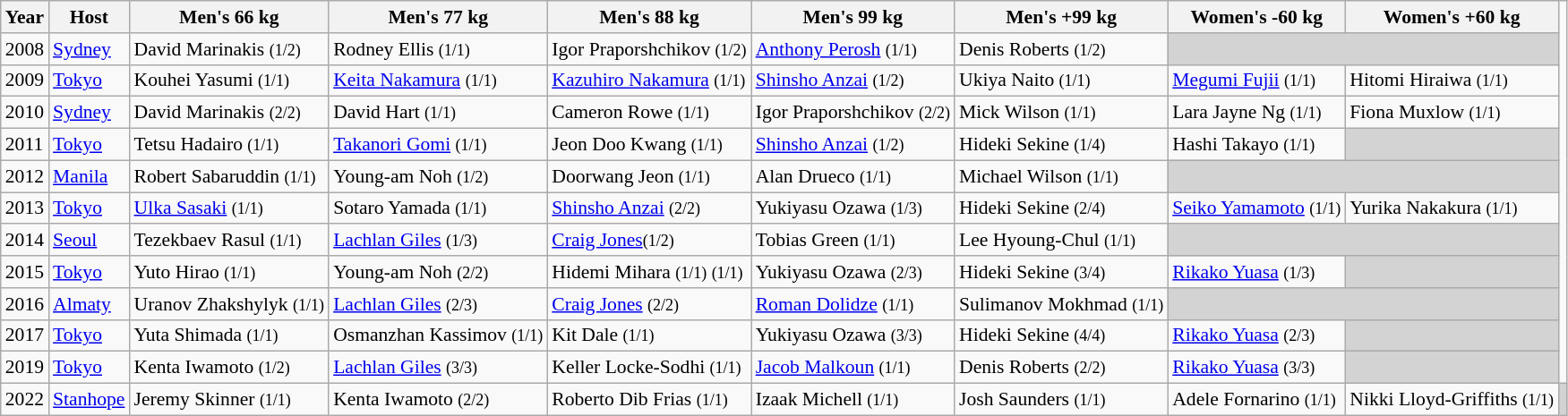<table class="wikitable sortable" style="font-size: 90%">
<tr>
<th>Year</th>
<th>Host</th>
<th>Men's 66 kg</th>
<th>Men's 77 kg</th>
<th>Men's 88 kg</th>
<th>Men's 99 kg</th>
<th>Men's +99 kg</th>
<th>Women's -60 kg</th>
<th>Women's +60 kg</th>
</tr>
<tr>
<td>2008</td>
<td> <a href='#'>Sydney</a></td>
<td> David Marinakis <small>(1/2)</small></td>
<td> Rodney Ellis <small>(1/1)</small></td>
<td> Igor Praporshchikov <small>(1/2)</small></td>
<td> <a href='#'>Anthony Perosh</a> <small>(1/1)</small></td>
<td> Denis Roberts <small>(1/2)</small></td>
<td colspan=2 bgcolor="LIGHTGREY"></td>
</tr>
<tr>
<td>2009</td>
<td> <a href='#'>Tokyo</a></td>
<td> Kouhei Yasumi <small>(1/1)</small></td>
<td> <a href='#'>Keita Nakamura</a> <small>(1/1)</small></td>
<td> <a href='#'>Kazuhiro Nakamura</a> <small>(1/1)</small></td>
<td> <a href='#'>Shinsho Anzai</a> <small>(1/2)</small></td>
<td> Ukiya Naito <small>(1/1)</small></td>
<td> <a href='#'>Megumi Fujii</a> <small>(1/1)</small></td>
<td> Hitomi Hiraiwa <small>(1/1)</small></td>
</tr>
<tr>
<td>2010</td>
<td> <a href='#'>Sydney</a></td>
<td> David Marinakis <small>(2/2)</small></td>
<td> David Hart <small>(1/1)</small></td>
<td> Cameron Rowe <small>(1/1)</small></td>
<td> Igor Praporshchikov <small>(2/2)</small></td>
<td> Mick Wilson <small>(1/1)</small></td>
<td> Lara Jayne Ng <small>(1/1)</small></td>
<td> Fiona Muxlow <small>(1/1)</small></td>
</tr>
<tr>
<td>2011</td>
<td> <a href='#'>Tokyo</a></td>
<td> Tetsu Hadairo <small>(1/1)</small></td>
<td> <a href='#'>Takanori Gomi</a> <small>(1/1)</small></td>
<td> Jeon Doo Kwang <small>(1/1)</small></td>
<td> <a href='#'>Shinsho Anzai</a> <small>(1/2)</small></td>
<td> Hideki Sekine <small>(1/4)</small></td>
<td> Hashi Takayo <small>(1/1)</small></td>
<td bgcolor="LIGHTGREY"></td>
</tr>
<tr>
<td>2012</td>
<td> <a href='#'>Manila</a></td>
<td> Robert Sabaruddin <small>(1/1)</small></td>
<td> Young-am Noh <small>(1/2)</small></td>
<td> Doorwang Jeon <small>(1/1)</small></td>
<td> Alan Drueco <small>(1/1)</small></td>
<td> Michael Wilson <small>(1/1)</small></td>
<td colspan="2" bgcolor="LIGHTGREY"></td>
</tr>
<tr>
<td>2013</td>
<td> <a href='#'>Tokyo</a></td>
<td> <a href='#'>Ulka Sasaki</a> <small>(1/1)</small></td>
<td> Sotaro Yamada <small>(1/1)</small></td>
<td> <a href='#'>Shinsho Anzai</a> <small>(2/2)</small></td>
<td> Yukiyasu Ozawa <small>(1/3)</small></td>
<td> Hideki Sekine <small>(2/4)</small></td>
<td> <a href='#'>Seiko Yamamoto</a> <small>(1/1)</small></td>
<td> Yurika Nakakura <small>(1/1)</small></td>
</tr>
<tr>
<td>2014</td>
<td> <a href='#'>Seoul</a></td>
<td> Tezekbaev Rasul <small>(1/1)</small></td>
<td> <a href='#'>Lachlan Giles</a> <small>(1/3)</small></td>
<td> <a href='#'>Craig Jones</a><small>(1/2)</small></td>
<td> Tobias Green <small>(1/1)</small></td>
<td> Lee Hyoung-Chul <small>(1/1)</small></td>
<td colspan="2" bgcolor="LIGHTGREY"></td>
</tr>
<tr>
<td>2015</td>
<td> <a href='#'>Tokyo</a></td>
<td> Yuto Hirao <small>(1/1)</small></td>
<td> Young-am Noh <small>(2/2)</small></td>
<td> Hidemi Mihara <small>(1/1)</small> <small>(1/1)</small></td>
<td> Yukiyasu Ozawa <small>(2/3)</small></td>
<td> Hideki Sekine <small>(3/4)</small></td>
<td> <a href='#'>Rikako Yuasa</a> <small>(1/3)</small></td>
<td bgcolor="LIGHTGREY"></td>
</tr>
<tr>
<td>2016</td>
<td> <a href='#'>Almaty</a></td>
<td> Uranov Zhakshylyk <small>(1/1)</small></td>
<td> <a href='#'>Lachlan Giles</a> <small>(2/3)</small></td>
<td> <a href='#'>Craig Jones</a> <small>(2/2)</small></td>
<td> <a href='#'>Roman Dolidze</a> <small>(1/1)</small></td>
<td> Sulimanov Mokhmad <small>(1/1)</small></td>
<td colspan="2" bgcolor="LIGHTGREY"></td>
</tr>
<tr>
<td>2017</td>
<td> <a href='#'>Tokyo</a></td>
<td> Yuta Shimada  <small>(1/1)</small></td>
<td> Osmanzhan Kassimov <small>(1/1)</small></td>
<td> Kit Dale <small>(1/1)</small></td>
<td> Yukiyasu Ozawa <small>(3/3)</small></td>
<td> Hideki Sekine <small>(4/4)</small></td>
<td> <a href='#'>Rikako Yuasa</a> <small>(2/3)</small></td>
<td bgcolor="LIGHTGREY"></td>
</tr>
<tr>
<td>2019</td>
<td> <a href='#'>Tokyo</a></td>
<td> Kenta Iwamoto  <small>(1/2)</small></td>
<td> <a href='#'>Lachlan Giles</a> <small>(3/3)</small></td>
<td> Keller Locke-Sodhi <small>(1/1)</small></td>
<td> <a href='#'>Jacob Malkoun</a> <small>(1/1)</small></td>
<td> Denis Roberts <small>(2/2)</small></td>
<td> <a href='#'>Rikako Yuasa</a> <small>(3/3)</small></td>
<td bgcolor="LIGHTGREY"></td>
</tr>
<tr>
<td>2022</td>
<td> <a href='#'>Stanhope</a></td>
<td> Jeremy Skinner  <small>(1/1)</small></td>
<td> Kenta Iwamoto  <small>(2/2)</small></td>
<td> Roberto Dib Frias <small>(1/1)</small></td>
<td> Izaak Michell <small>(1/1)</small></td>
<td> Josh Saunders  <small>(1/1)</small></td>
<td> Adele Fornarino <small>(1/1)</small></td>
<td> Nikki Lloyd-Griffiths <small>(1/1)</small></td>
<td bgcolor="LIGHTGREY"></td>
</tr>
</table>
